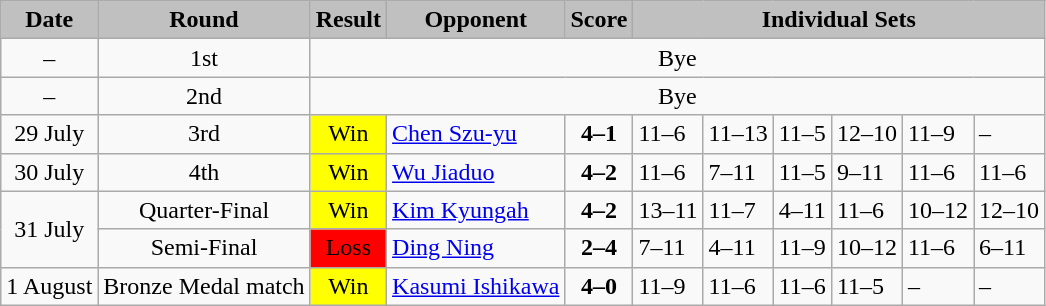<table class="wikitable">
<tr>
<td bgcolor="silver" align="center" valign="middle"><strong>Date</strong></td>
<td bgcolor="silver" align="center" valign="middle"><strong>Round</strong></td>
<td bgcolor="silver" align="center" valign="middle"><strong>Result</strong></td>
<td bgcolor="silver" align="center" valign="middle"><strong>Opponent</strong></td>
<td bgcolor="silver" align="center" valign="middle"><strong>Score</strong></td>
<td bgcolor="silver" align="center" valign="middle" colspan ="8"><strong>Individual Sets</strong></td>
</tr>
<tr>
<td align="center">–</td>
<td align="center">1st</td>
<td colspan ="12" align="center">Bye</td>
</tr>
<tr>
<td align="center">–</td>
<td align="center">2nd</td>
<td colspan ="12" align="center">Bye</td>
</tr>
<tr>
<td align="center">29 July</td>
<td align="center">3rd</td>
<td bgcolor="yellow" align="center">Win</td>
<td> <a href='#'>Chen Szu-yu</a></td>
<td align="center"><strong>4–1</strong></td>
<td>11–6</td>
<td>11–13</td>
<td>11–5</td>
<td>12–10</td>
<td>11–9</td>
<td>–</td>
</tr>
<tr>
<td align="center">30 July</td>
<td align="center">4th</td>
<td bgcolor="yellow" align="center">Win</td>
<td> <a href='#'>Wu Jiaduo</a></td>
<td align="center"><strong>4–2</strong></td>
<td>11–6</td>
<td>7–11</td>
<td>11–5</td>
<td>9–11</td>
<td>11–6</td>
<td>11–6</td>
</tr>
<tr>
<td rowspan=2 align="center">31 July</td>
<td align="center">Quarter-Final</td>
<td bgcolor="yellow" align="center">Win</td>
<td> <a href='#'>Kim Kyungah</a></td>
<td align="center"><strong>4–2</strong></td>
<td>13–11</td>
<td>11–7</td>
<td>4–11</td>
<td>11–6</td>
<td>10–12</td>
<td>12–10</td>
</tr>
<tr>
<td align="center">Semi-Final</td>
<td bgcolor="red" align="center">Loss</td>
<td> <a href='#'>Ding Ning</a></td>
<td align="center"><strong>2–4</strong></td>
<td>7–11</td>
<td>4–11</td>
<td>11–9</td>
<td>10–12</td>
<td>11–6</td>
<td>6–11</td>
</tr>
<tr>
<td align="center">1 August</td>
<td align="center">Bronze Medal match</td>
<td bgcolor="yellow" align="center">Win</td>
<td> <a href='#'>Kasumi Ishikawa</a></td>
<td align="center"><strong>4–0</strong></td>
<td>11–9</td>
<td>11–6</td>
<td>11–6</td>
<td>11–5</td>
<td>–</td>
<td>–</td>
</tr>
</table>
